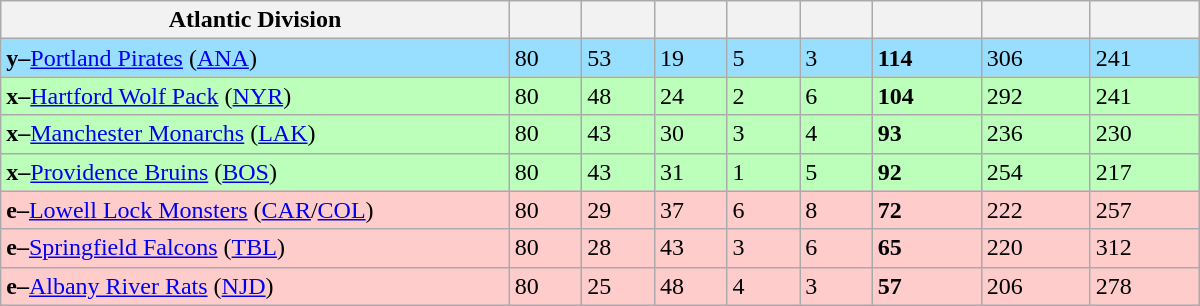<table class="wikitable" style="width:50em">
<tr>
<th width="35%">Atlantic Division</th>
<th width="5%"></th>
<th width="5%"></th>
<th width="5%"></th>
<th width="5%"></th>
<th width="5%"></th>
<th width="7.5%"></th>
<th width="7.5%"></th>
<th width="7.5%"></th>
</tr>
<tr bgcolor="#97DEFF">
<td><strong>y–</strong><a href='#'>Portland Pirates</a> (<a href='#'>ANA</a>)</td>
<td>80</td>
<td>53</td>
<td>19</td>
<td>5</td>
<td>3</td>
<td><strong>114</strong></td>
<td>306</td>
<td>241</td>
</tr>
<tr bgcolor="#bbffbb">
<td><strong>x–</strong><a href='#'>Hartford Wolf Pack</a> (<a href='#'>NYR</a>)</td>
<td>80</td>
<td>48</td>
<td>24</td>
<td>2</td>
<td>6</td>
<td><strong>104</strong></td>
<td>292</td>
<td>241</td>
</tr>
<tr bgcolor="#bbffbb">
<td><strong>x–</strong><a href='#'>Manchester Monarchs</a> (<a href='#'>LAK</a>)</td>
<td>80</td>
<td>43</td>
<td>30</td>
<td>3</td>
<td>4</td>
<td><strong>93</strong></td>
<td>236</td>
<td>230</td>
</tr>
<tr bgcolor="#bbffbb">
<td><strong>x–</strong><a href='#'>Providence Bruins</a> (<a href='#'>BOS</a>)</td>
<td>80</td>
<td>43</td>
<td>31</td>
<td>1</td>
<td>5</td>
<td><strong>92</strong></td>
<td>254</td>
<td>217</td>
</tr>
<tr bgcolor=#ffcccc>
<td><strong>e–</strong><a href='#'>Lowell Lock Monsters</a> (<a href='#'>CAR</a>/<a href='#'>COL</a>)</td>
<td>80</td>
<td>29</td>
<td>37</td>
<td>6</td>
<td>8</td>
<td><strong>72</strong></td>
<td>222</td>
<td>257</td>
</tr>
<tr bgcolor=#ffcccc>
<td><strong>e–</strong><a href='#'>Springfield Falcons</a> (<a href='#'>TBL</a>)</td>
<td>80</td>
<td>28</td>
<td>43</td>
<td>3</td>
<td>6</td>
<td><strong>65</strong></td>
<td>220</td>
<td>312</td>
</tr>
<tr bgcolor=#ffcccc>
<td><strong>e–</strong><a href='#'>Albany River Rats</a> (<a href='#'>NJD</a>)</td>
<td>80</td>
<td>25</td>
<td>48</td>
<td>4</td>
<td>3</td>
<td><strong>57</strong></td>
<td>206</td>
<td>278</td>
</tr>
</table>
